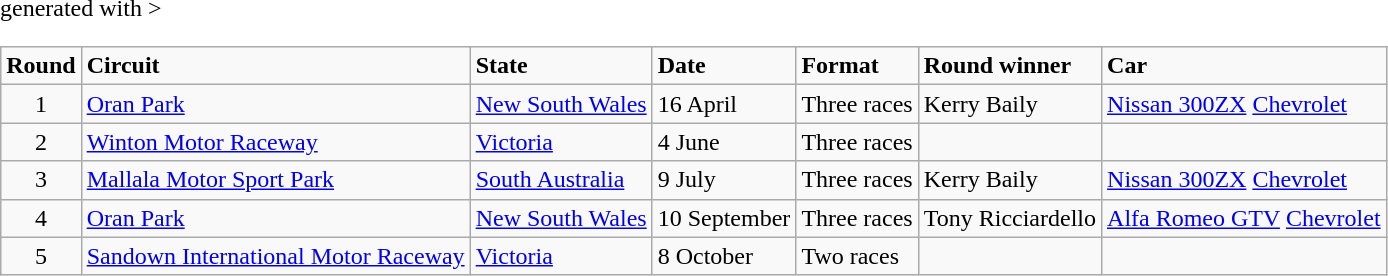<table class="wikitable" <hiddentext>generated with >
<tr style="font-weight:bold">
<td height="14" align="center">Round</td>
<td>Circuit</td>
<td>State</td>
<td>Date</td>
<td>Format</td>
<td>Round winner</td>
<td>Car</td>
</tr>
<tr>
<td height="14" align="center">1</td>
<td><a href='#'>Oran Park</a></td>
<td><a href='#'>New South Wales</a></td>
<td>16 April</td>
<td>Three races</td>
<td>Kerry Baily</td>
<td><a href='#'>Nissan 300ZX</a> <a href='#'>Chevrolet</a></td>
</tr>
<tr>
<td height="14" align="center">2</td>
<td><a href='#'>Winton Motor Raceway</a></td>
<td><a href='#'>Victoria</a></td>
<td>4 June</td>
<td>Three races</td>
<td></td>
<td></td>
</tr>
<tr>
<td height="14" align="center">3</td>
<td><a href='#'>Mallala Motor Sport Park</a></td>
<td><a href='#'>South Australia</a></td>
<td>9 July</td>
<td>Three races</td>
<td>Kerry Baily</td>
<td><a href='#'>Nissan 300ZX</a> <a href='#'>Chevrolet</a></td>
</tr>
<tr>
<td height="14" align="center">4</td>
<td><a href='#'>Oran Park</a></td>
<td><a href='#'>New South Wales</a></td>
<td>10 September</td>
<td>Three races</td>
<td>Tony Ricciardello</td>
<td><a href='#'>Alfa Romeo GTV</a> <a href='#'>Chevrolet</a></td>
</tr>
<tr>
<td height="14" align="center">5</td>
<td><a href='#'>Sandown International Motor Raceway</a></td>
<td><a href='#'>Victoria</a></td>
<td>8 October</td>
<td>Two races</td>
<td></td>
<td></td>
</tr>
</table>
